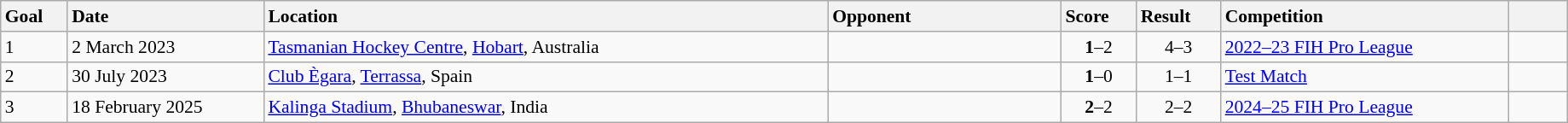<table class="wikitable sortable" style="font-size:90%" width=97%>
<tr>
<th style="width: 25px; text-align: left">Goal</th>
<th style="width: 100px; text-align: left">Date</th>
<th style="width: 300px; text-align: left">Location</th>
<th style="width: 120px; text-align: left">Opponent</th>
<th style="width: 30px; text-align: left">Score</th>
<th style="width: 30px; text-align: left">Result</th>
<th style="width: 150px; text-align: left">Competition</th>
<th style="width: 25px; text-align: left"></th>
</tr>
<tr>
<td>1</td>
<td>2 March 2023</td>
<td><a href='#'>Tasmanian Hockey Centre</a>, <a href='#'>Hobart</a>, Australia</td>
<td></td>
<td align="center"><strong>1</strong>–2</td>
<td align="center">4–3</td>
<td><a href='#'>2022–23 FIH Pro League</a></td>
<td></td>
</tr>
<tr>
<td>2</td>
<td>30 July 2023</td>
<td><a href='#'>Club Ègara</a>, <a href='#'>Terrassa</a>, Spain</td>
<td></td>
<td align="center"><strong>1</strong>–0</td>
<td align="center">1–1</td>
<td><a href='#'>Test Match</a></td>
<td></td>
</tr>
<tr>
<td>3</td>
<td>18 February 2025</td>
<td><a href='#'>Kalinga Stadium</a>, <a href='#'>Bhubaneswar</a>, India</td>
<td></td>
<td align="center"><strong>2</strong>–2</td>
<td align="center">2–2</td>
<td><a href='#'>2024–25 FIH Pro League</a></td>
<td></td>
</tr>
</table>
